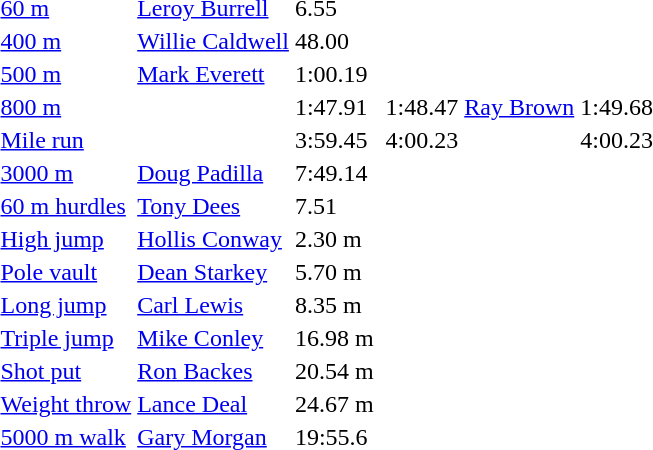<table>
<tr>
<td><a href='#'>60 m</a></td>
<td><a href='#'>Leroy Burrell</a></td>
<td>6.55</td>
<td></td>
<td></td>
<td></td>
<td></td>
</tr>
<tr>
<td><a href='#'>400 m</a></td>
<td><a href='#'>Willie Caldwell</a></td>
<td>48.00</td>
<td></td>
<td></td>
<td></td>
<td></td>
</tr>
<tr>
<td><a href='#'>500 m</a></td>
<td><a href='#'>Mark Everett</a></td>
<td>1:00.19</td>
<td></td>
<td></td>
<td></td>
<td></td>
</tr>
<tr>
<td><a href='#'>800 m</a></td>
<td></td>
<td>1:47.91</td>
<td></td>
<td>1:48.47</td>
<td><a href='#'>Ray Brown</a></td>
<td>1:49.68</td>
</tr>
<tr>
<td><a href='#'>Mile run</a></td>
<td></td>
<td>3:59.45</td>
<td></td>
<td>4:00.23</td>
<td></td>
<td>4:00.23</td>
</tr>
<tr>
<td><a href='#'>3000 m</a></td>
<td><a href='#'>Doug Padilla</a></td>
<td>7:49.14</td>
<td></td>
<td></td>
<td></td>
<td></td>
</tr>
<tr>
<td><a href='#'>60 m hurdles</a></td>
<td><a href='#'>Tony Dees</a></td>
<td>7.51</td>
<td></td>
<td></td>
<td></td>
<td></td>
</tr>
<tr>
<td><a href='#'>High jump</a></td>
<td><a href='#'>Hollis Conway</a></td>
<td>2.30 m</td>
<td></td>
<td></td>
<td></td>
<td></td>
</tr>
<tr>
<td><a href='#'>Pole vault</a></td>
<td><a href='#'>Dean Starkey</a></td>
<td>5.70 m</td>
<td></td>
<td></td>
<td></td>
<td></td>
</tr>
<tr>
<td><a href='#'>Long jump</a></td>
<td><a href='#'>Carl Lewis</a></td>
<td>8.35 m</td>
<td></td>
<td></td>
<td></td>
<td></td>
</tr>
<tr>
<td><a href='#'>Triple jump</a></td>
<td><a href='#'>Mike Conley</a></td>
<td>16.98 m</td>
<td></td>
<td></td>
<td></td>
<td></td>
</tr>
<tr>
<td><a href='#'>Shot put</a></td>
<td><a href='#'>Ron Backes</a></td>
<td>20.54 m</td>
<td></td>
<td></td>
<td></td>
<td></td>
</tr>
<tr>
<td><a href='#'>Weight throw</a></td>
<td><a href='#'>Lance Deal</a></td>
<td>24.67 m</td>
<td></td>
<td></td>
<td></td>
<td></td>
</tr>
<tr>
<td><a href='#'>5000 m walk</a></td>
<td><a href='#'>Gary Morgan</a></td>
<td>19:55.6</td>
<td></td>
<td></td>
<td></td>
<td></td>
</tr>
</table>
